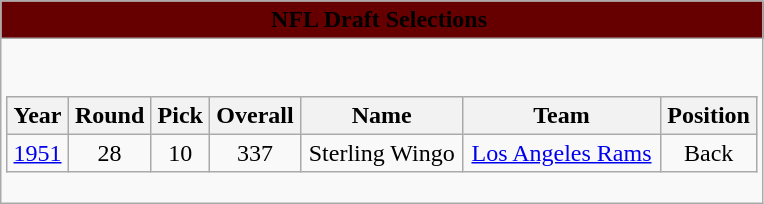<table class="wikitable collapsible">
<tr>
<th style="background:#660000" state="collapsed"><span>NFL Draft Selections </span></th>
</tr>
<tr>
<td><br><table class="wikitable sortable" style="width: 100%">
<tr>
<th align="center">Year</th>
<th align="center">Round</th>
<th align="center">Pick</th>
<th align="center">Overall</th>
<th align="center">Name</th>
<th align="center">Team</th>
<th align="center">Position</th>
</tr>
<tr align="center">
<td><a href='#'>1951</a></td>
<td>28</td>
<td>10</td>
<td>337</td>
<td>Sterling Wingo</td>
<td><a href='#'>Los Angeles Rams</a></td>
<td>Back</td>
</tr>
</table>
</td>
</tr>
</table>
